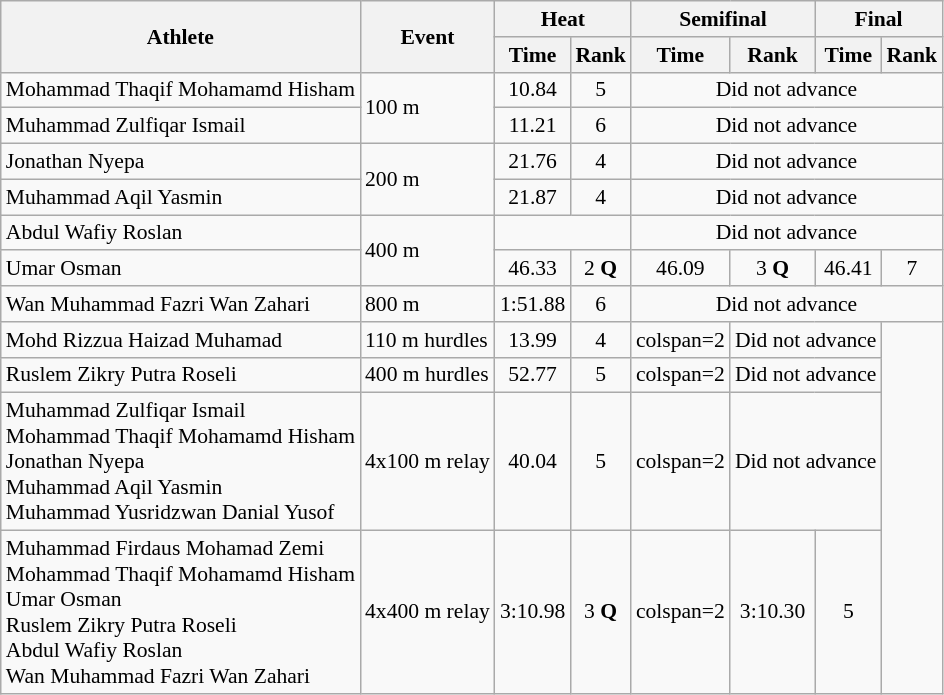<table class="wikitable" style="font-size:90%">
<tr>
<th rowspan="2">Athlete</th>
<th rowspan="2">Event</th>
<th colspan="2">Heat</th>
<th colspan="2">Semifinal</th>
<th colspan="2">Final</th>
</tr>
<tr>
<th>Time</th>
<th>Rank</th>
<th>Time</th>
<th>Rank</th>
<th>Time</th>
<th>Rank</th>
</tr>
<tr align="center">
<td align="left">Mohammad Thaqif Mohamamd Hisham</td>
<td align="left" rowspan=2>100 m</td>
<td>10.84</td>
<td>5</td>
<td colspan="4">Did not advance</td>
</tr>
<tr align="center">
<td align="left">Muhammad Zulfiqar Ismail</td>
<td>11.21</td>
<td>6</td>
<td colspan="4">Did not advance</td>
</tr>
<tr align="center">
<td align="left">Jonathan Nyepa</td>
<td align="left" rowspan=2>200 m</td>
<td>21.76</td>
<td>4</td>
<td colspan="4">Did not advance</td>
</tr>
<tr align="center">
<td align="left">Muhammad Aqil Yasmin</td>
<td>21.87</td>
<td>4</td>
<td colspan="4">Did not advance</td>
</tr>
<tr align="center">
<td align="left">Abdul Wafiy Roslan</td>
<td align="left" rowspan=2>400 m</td>
<td colspan="2"></td>
<td colspan="4">Did not advance</td>
</tr>
<tr align="center">
<td align="left">Umar Osman</td>
<td>46.33</td>
<td>2 <strong>Q</strong></td>
<td>46.09</td>
<td>3 <strong>Q</strong></td>
<td>46.41</td>
<td>7</td>
</tr>
<tr align="center">
<td align="left">Wan Muhammad Fazri Wan Zahari</td>
<td align="left">800 m</td>
<td>1:51.88</td>
<td>6</td>
<td colspan="4">Did not advance</td>
</tr>
<tr align="center">
<td align="left">Mohd Rizzua Haizad Muhamad</td>
<td align="left">110 m hurdles</td>
<td>13.99</td>
<td>4</td>
<td>colspan=2 </td>
<td colspan="2">Did not advance</td>
</tr>
<tr align="center">
<td align="left">Ruslem Zikry Putra Roseli</td>
<td align="left">400 m hurdles</td>
<td>52.77</td>
<td>5</td>
<td>colspan=2 </td>
<td colspan="2">Did not advance</td>
</tr>
<tr align="center">
<td align="left">Muhammad Zulfiqar Ismail<br>Mohammad Thaqif Mohamamd Hisham<br>Jonathan Nyepa<br>Muhammad Aqil Yasmin<br>Muhammad Yusridzwan Danial Yusof</td>
<td align="left">4x100 m relay</td>
<td>40.04</td>
<td>5</td>
<td>colspan=2 </td>
<td colspan=2>Did not advance</td>
</tr>
<tr align="center">
<td align="left">Muhammad Firdaus Mohamad Zemi<br>Mohammad Thaqif Mohamamd Hisham<br>Umar Osman<br>Ruslem Zikry Putra Roseli<br>Abdul Wafiy Roslan<br>Wan Muhammad Fazri Wan Zahari</td>
<td align="left">4x400 m relay</td>
<td>3:10.98</td>
<td>3 <strong>Q</strong></td>
<td>colspan=2 </td>
<td>3:10.30</td>
<td>5</td>
</tr>
</table>
